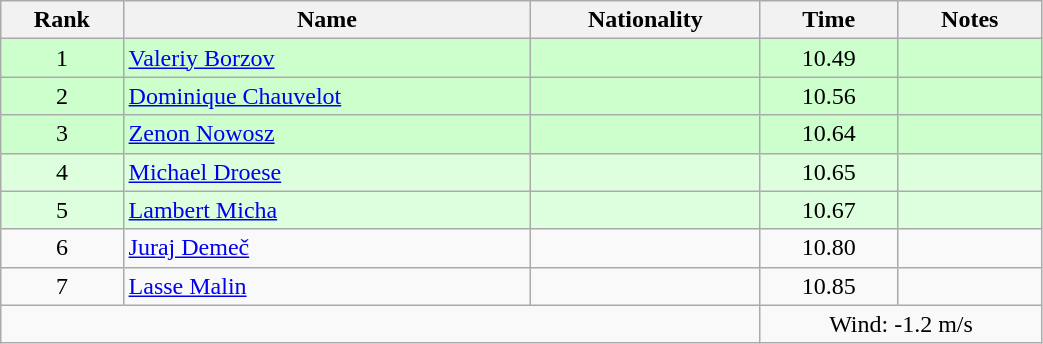<table class="wikitable sortable" style="text-align:center;width: 55%">
<tr>
<th>Rank</th>
<th>Name</th>
<th>Nationality</th>
<th>Time</th>
<th>Notes</th>
</tr>
<tr bgcolor=ccffcc>
<td>1</td>
<td align=left><a href='#'>Valeriy Borzov</a></td>
<td align=left></td>
<td>10.49</td>
<td></td>
</tr>
<tr bgcolor=ccffcc>
<td>2</td>
<td align=left><a href='#'>Dominique Chauvelot</a></td>
<td align=left></td>
<td>10.56</td>
<td></td>
</tr>
<tr bgcolor=ccffcc>
<td>3</td>
<td align=left><a href='#'>Zenon Nowosz</a></td>
<td align=left></td>
<td>10.64</td>
<td></td>
</tr>
<tr bgcolor=ddffdd>
<td>4</td>
<td align=left><a href='#'>Michael Droese</a></td>
<td align=left></td>
<td>10.65</td>
<td></td>
</tr>
<tr bgcolor=ddffdd>
<td>5</td>
<td align=left><a href='#'>Lambert Micha</a></td>
<td align=left></td>
<td>10.67</td>
<td></td>
</tr>
<tr>
<td>6</td>
<td align=left><a href='#'>Juraj Demeč</a></td>
<td align=left></td>
<td>10.80</td>
<td></td>
</tr>
<tr>
<td>7</td>
<td align=left><a href='#'>Lasse Malin</a></td>
<td align=left></td>
<td>10.85</td>
<td></td>
</tr>
<tr>
<td colspan="3"></td>
<td colspan="2">Wind: -1.2 m/s</td>
</tr>
</table>
